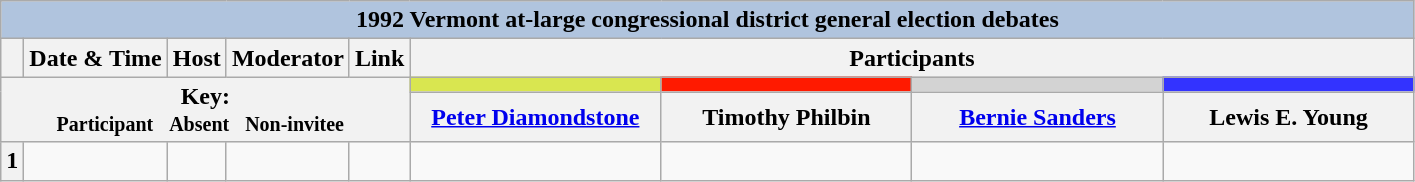<table class="wikitable">
<tr>
<th style="background:#B0C4DE" colspan="16">1992 Vermont at-large congressional district general election debates</th>
</tr>
<tr>
<th style="white-space:nowrap;"> </th>
<th>Date & Time</th>
<th>Host</th>
<th>Moderator</th>
<th>Link</th>
<th scope="col" colspan="10">Participants</th>
</tr>
<tr>
<th colspan="5" rowspan="2">Key:<br> <small>Participant  </small>  <small>Absent  </small>  <small>Non-invitee  </small></th>
<th scope="col" style="width:10em; background: #d9e650;"></th>
<th scope="col" style="width:10em; background: #FF1A00;"></th>
<th scope="col" style="width:10em; background: #d3d3d3;"></th>
<th scope="col" style="width:10em; background: #3333FF;"></th>
</tr>
<tr>
<th><a href='#'>Peter Diamondstone</a></th>
<th>Timothy Philbin</th>
<th><a href='#'>Bernie Sanders</a></th>
<th>Lewis E. Young</th>
</tr>
<tr>
<th> 1</th>
<td style="white-space:nowrap;"></td>
<td style="white-space:nowrap;"></td>
<td style="white-space:nowrap;"></td>
<td style="white-space:nowrap;"></td>
<td></td>
<td></td>
<td></td>
<td></td>
</tr>
</table>
